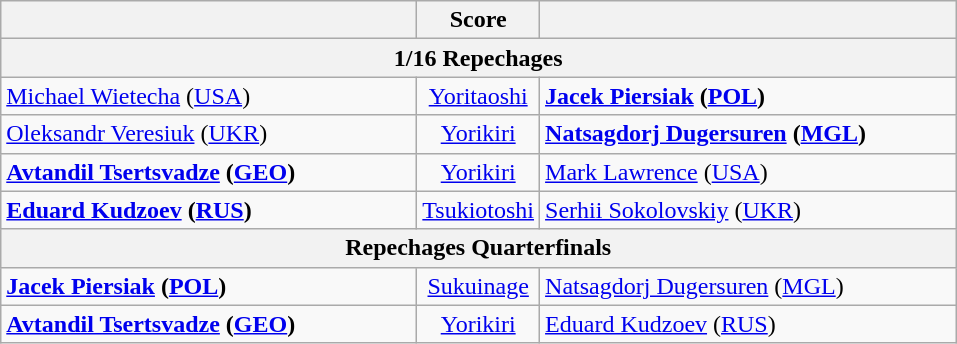<table class="wikitable" style="text-align: left; ">
<tr>
<th align="right" width="270"></th>
<th width="65">Score</th>
<th align="left" width="270"></th>
</tr>
<tr>
<th colspan=3>1/16 Repechages</th>
</tr>
<tr>
<td> <a href='#'>Michael Wietecha</a> (<a href='#'>USA</a>)</td>
<td align="center"><a href='#'>Yoritaoshi</a></td>
<td><strong> <a href='#'>Jacek Piersiak</a> (<a href='#'>POL</a>) </strong></td>
</tr>
<tr>
<td> <a href='#'>Oleksandr Veresiuk</a> (<a href='#'>UKR</a>)</td>
<td align="center"><a href='#'>Yorikiri</a></td>
<td><strong> <a href='#'>Natsagdorj Dugersuren</a> (<a href='#'>MGL</a>) </strong></td>
</tr>
<tr>
<td><strong> <a href='#'>Avtandil Tsertsvadze</a> (<a href='#'>GEO</a>)</strong></td>
<td align="center"><a href='#'>Yorikiri</a></td>
<td> <a href='#'>Mark Lawrence</a> (<a href='#'>USA</a>)</td>
</tr>
<tr>
<td><strong> <a href='#'>Eduard Kudzoev</a> (<a href='#'>RUS</a>)</strong></td>
<td align="center"><a href='#'>Tsukiotoshi</a></td>
<td> <a href='#'>Serhii Sokolovskiy</a> (<a href='#'>UKR</a>)</td>
</tr>
<tr>
<th colspan=3>Repechages Quarterfinals</th>
</tr>
<tr>
<td><strong> <a href='#'>Jacek Piersiak</a> (<a href='#'>POL</a>) </strong></td>
<td align="center"><a href='#'>Sukuinage</a></td>
<td> <a href='#'>Natsagdorj Dugersuren</a> (<a href='#'>MGL</a>)</td>
</tr>
<tr>
<td><strong> <a href='#'>Avtandil Tsertsvadze</a> (<a href='#'>GEO</a>)</strong></td>
<td align="center"><a href='#'>Yorikiri</a></td>
<td> <a href='#'>Eduard Kudzoev</a> (<a href='#'>RUS</a>)</td>
</tr>
</table>
